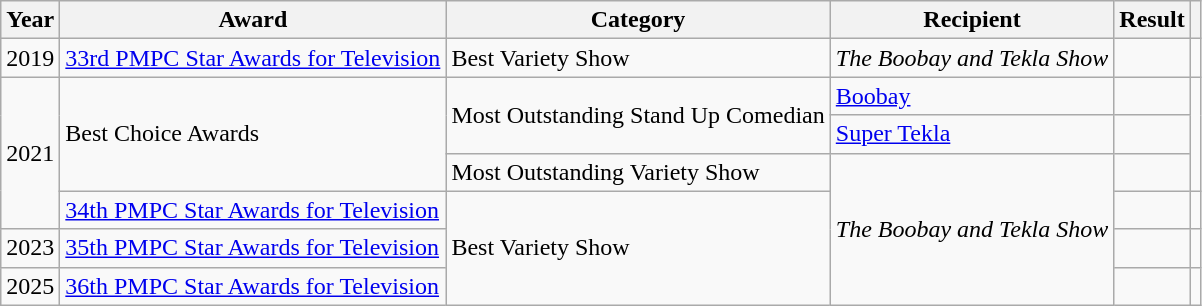<table class="wikitable">
<tr>
<th>Year</th>
<th>Award</th>
<th>Category</th>
<th>Recipient</th>
<th>Result</th>
<th></th>
</tr>
<tr>
<td>2019</td>
<td><a href='#'>33rd PMPC Star Awards for Television</a></td>
<td>Best Variety Show</td>
<td><em>The Boobay and Tekla Show</em></td>
<td></td>
<td></td>
</tr>
<tr>
<td rowspan=4>2021</td>
<td rowspan=3>Best Choice Awards</td>
<td rowspan=2>Most Outstanding Stand Up Comedian</td>
<td><a href='#'>Boobay</a></td>
<td></td>
<td rowspan=3></td>
</tr>
<tr>
<td><a href='#'>Super Tekla</a></td>
<td></td>
</tr>
<tr>
<td>Most Outstanding Variety Show</td>
<td rowspan=4><em>The Boobay and Tekla Show</em></td>
<td></td>
</tr>
<tr>
<td><a href='#'>34th PMPC Star Awards for Television</a></td>
<td rowspan=3>Best Variety Show</td>
<td></td>
<td></td>
</tr>
<tr>
<td>2023</td>
<td><a href='#'>35th PMPC Star Awards for Television</a></td>
<td></td>
<td></td>
</tr>
<tr>
<td>2025</td>
<td><a href='#'>36th PMPC Star Awards for Television</a></td>
<td></td>
<td></td>
</tr>
</table>
